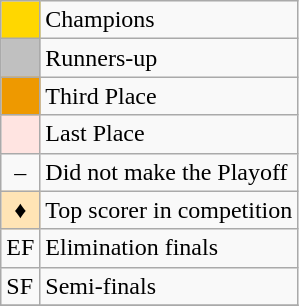<table class="wikitable">
<tr>
<td style="background:gold"></td>
<td>Champions</td>
</tr>
<tr>
<td style="background:silver"></td>
<td>Runners-up</td>
</tr>
<tr>
<td style="background:#e90"></td>
<td>Third Place</td>
</tr>
<tr>
<td style="background:#FFE4E1"></td>
<td>Last Place</td>
</tr>
<tr>
<td align=center>–</td>
<td>Did not make the Playoff</td>
</tr>
<tr>
<td style="background:#FFE4B5; text-align:center">♦</td>
<td>Top scorer in competition</td>
</tr>
<tr>
<td>EF</td>
<td>Elimination finals</td>
</tr>
<tr>
<td>SF</td>
<td>Semi-finals</td>
</tr>
<tr>
</tr>
</table>
